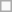<table class="wikitable">
<tr>
<td height:20px; width:20px"></td>
</tr>
</table>
